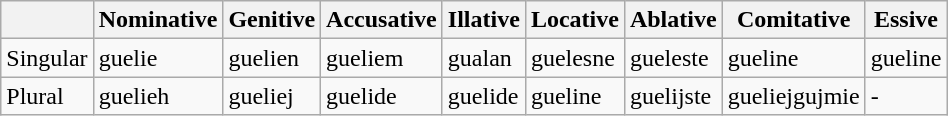<table class="wikitable">
<tr>
<th></th>
<th>Nominative</th>
<th>Genitive</th>
<th>Accusative</th>
<th>Illative</th>
<th>Locative</th>
<th>Ablative</th>
<th>Comitative</th>
<th>Essive</th>
</tr>
<tr>
<td>Singular</td>
<td>guelie</td>
<td>guelien</td>
<td>gueliem</td>
<td>gualan</td>
<td>guelesne</td>
<td>gueleste</td>
<td>gueline</td>
<td>gueline</td>
</tr>
<tr>
<td>Plural</td>
<td>guelieh</td>
<td>gueliej</td>
<td>guelide</td>
<td>guelide</td>
<td>gueline</td>
<td>guelijste</td>
<td>gueliejgujmie</td>
<td>-</td>
</tr>
</table>
